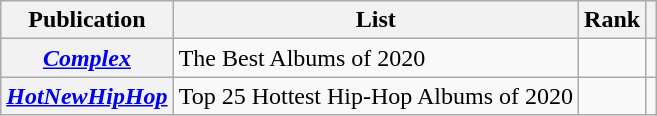<table class="wikitable sortable plainrowheaders" style="border:none; margin:0;">
<tr>
<th scope="col">Publication</th>
<th scope="col" class="unsortable">List</th>
<th scope="col" data-sort-type="number">Rank</th>
<th scope="col" class="unsortable"></th>
</tr>
<tr>
<th scope="row"><em><a href='#'>Complex</a></em></th>
<td>The Best Albums of 2020</td>
<td></td>
<td></td>
</tr>
<tr>
<th scope="row"><em><a href='#'>HotNewHipHop</a></em></th>
<td>Top 25 Hottest Hip-Hop Albums of 2020</td>
<td></td>
<td></td>
</tr>
</table>
